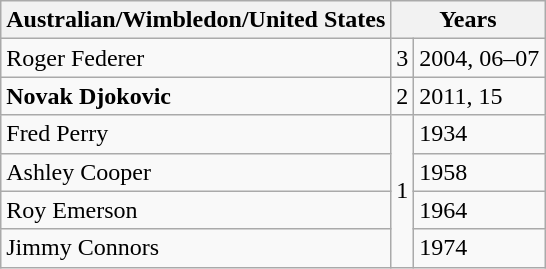<table class=wikitable style="display:inline-table;">
<tr>
<th>Australian/Wimbledon/United States</th>
<th colspan=2>Years</th>
</tr>
<tr>
<td> Roger Federer</td>
<td>3</td>
<td>2004, 06–07</td>
</tr>
<tr>
<td> <strong>Novak Djokovic</strong></td>
<td>2</td>
<td>2011, 15</td>
</tr>
<tr>
<td> Fred Perry</td>
<td rowspan=4>1</td>
<td>1934</td>
</tr>
<tr>
<td> Ashley Cooper</td>
<td>1958</td>
</tr>
<tr>
<td> Roy Emerson</td>
<td>1964</td>
</tr>
<tr>
<td> Jimmy Connors</td>
<td>1974</td>
</tr>
</table>
